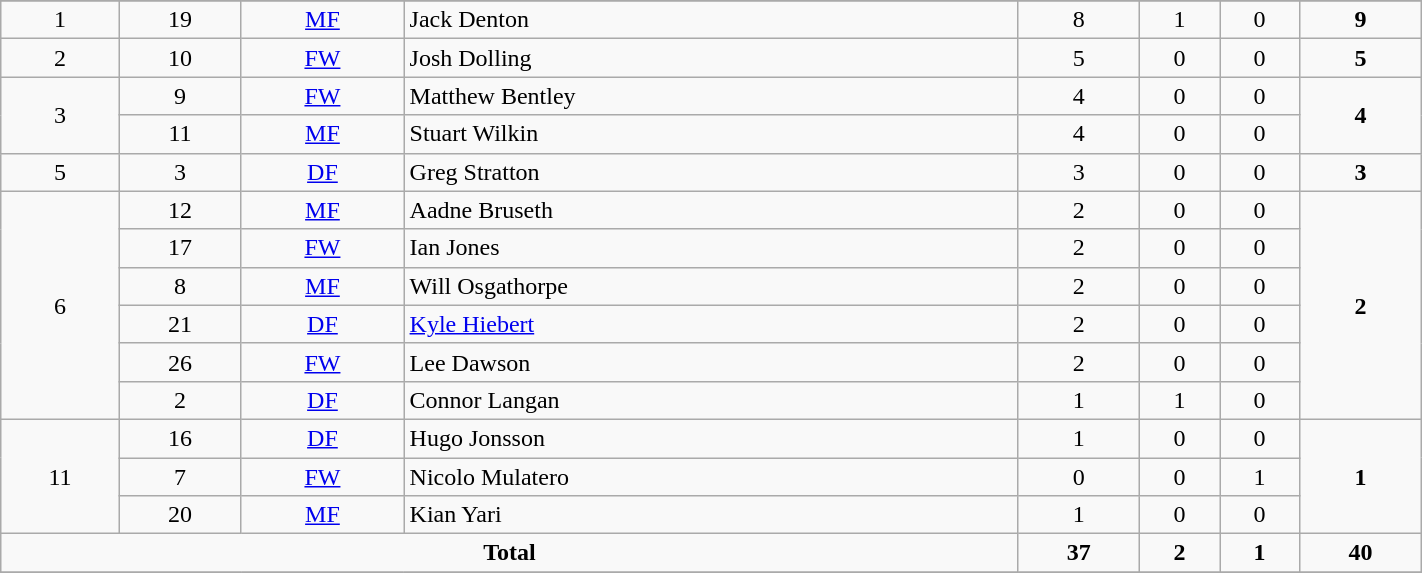<table class="wikitable" style="text-align:center;width:75%;">
<tr>
</tr>
<tr>
<td>1</td>
<td>19</td>
<td><a href='#'>MF</a></td>
<td align="left"> Jack Denton</td>
<td>8</td>
<td>1</td>
<td>0</td>
<td><strong>9</strong></td>
</tr>
<tr>
<td>2</td>
<td>10</td>
<td><a href='#'>FW</a></td>
<td align="left"> Josh Dolling</td>
<td>5</td>
<td>0</td>
<td>0</td>
<td><strong>5</strong></td>
</tr>
<tr>
<td rowspan="2">3</td>
<td>9</td>
<td><a href='#'>FW</a></td>
<td align="left"> Matthew Bentley</td>
<td>4</td>
<td>0</td>
<td>0</td>
<td rowspan="2"><strong>4</strong></td>
</tr>
<tr>
<td>11</td>
<td><a href='#'>MF</a></td>
<td align="left"> Stuart Wilkin</td>
<td>4</td>
<td>0</td>
<td>0</td>
</tr>
<tr>
<td>5</td>
<td>3</td>
<td><a href='#'>DF</a></td>
<td align="left"> Greg Stratton</td>
<td>3</td>
<td>0</td>
<td>0</td>
<td><strong>3</strong></td>
</tr>
<tr>
<td rowspan="6">6</td>
<td>12</td>
<td><a href='#'>MF</a></td>
<td align="left"> Aadne Bruseth</td>
<td>2</td>
<td>0</td>
<td>0</td>
<td rowspan="6"><strong>2</strong></td>
</tr>
<tr>
<td>17</td>
<td><a href='#'>FW</a></td>
<td align="left"> Ian Jones</td>
<td>2</td>
<td>0</td>
<td>0</td>
</tr>
<tr>
<td>8</td>
<td><a href='#'>MF</a></td>
<td align="left"> Will Osgathorpe</td>
<td>2</td>
<td>0</td>
<td>0</td>
</tr>
<tr>
<td>21</td>
<td><a href='#'>DF</a></td>
<td align="left"> <a href='#'>Kyle Hiebert</a></td>
<td>2</td>
<td>0</td>
<td>0</td>
</tr>
<tr>
<td>26</td>
<td><a href='#'>FW</a></td>
<td align="left"> Lee Dawson</td>
<td>2</td>
<td>0</td>
<td>0</td>
</tr>
<tr>
<td>2</td>
<td><a href='#'>DF</a></td>
<td align="left"> Connor Langan</td>
<td>1</td>
<td>1</td>
<td>0</td>
</tr>
<tr>
<td rowspan="3">11</td>
<td>16</td>
<td><a href='#'>DF</a></td>
<td align="left"> Hugo Jonsson</td>
<td>1</td>
<td>0</td>
<td>0</td>
<td Rowspan="3"><strong>1</strong></td>
</tr>
<tr>
<td>7</td>
<td><a href='#'>FW</a></td>
<td align="left"> Nicolo Mulatero</td>
<td>0</td>
<td>0</td>
<td>1</td>
</tr>
<tr>
<td>20</td>
<td><a href='#'>MF</a></td>
<td align="left"> Kian Yari</td>
<td>1</td>
<td>0</td>
<td>0</td>
</tr>
<tr>
<td colspan="4"><strong>Total</strong></td>
<td><strong>37</strong></td>
<td><strong>2</strong></td>
<td><strong>1</strong></td>
<td><strong>40</strong></td>
</tr>
<tr>
</tr>
</table>
